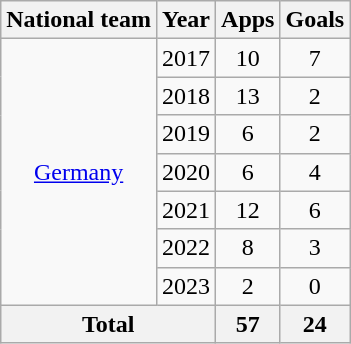<table class="wikitable" style="text-align: center;">
<tr>
<th>National team</th>
<th>Year</th>
<th>Apps</th>
<th>Goals</th>
</tr>
<tr>
<td rowspan="7"><a href='#'>Germany</a></td>
<td>2017</td>
<td>10</td>
<td>7</td>
</tr>
<tr>
<td>2018</td>
<td>13</td>
<td>2</td>
</tr>
<tr>
<td>2019</td>
<td>6</td>
<td>2</td>
</tr>
<tr>
<td>2020</td>
<td>6</td>
<td>4</td>
</tr>
<tr>
<td>2021</td>
<td>12</td>
<td>6</td>
</tr>
<tr>
<td>2022</td>
<td>8</td>
<td>3</td>
</tr>
<tr>
<td>2023</td>
<td>2</td>
<td>0</td>
</tr>
<tr>
<th colspan="2">Total</th>
<th>57</th>
<th>24</th>
</tr>
</table>
